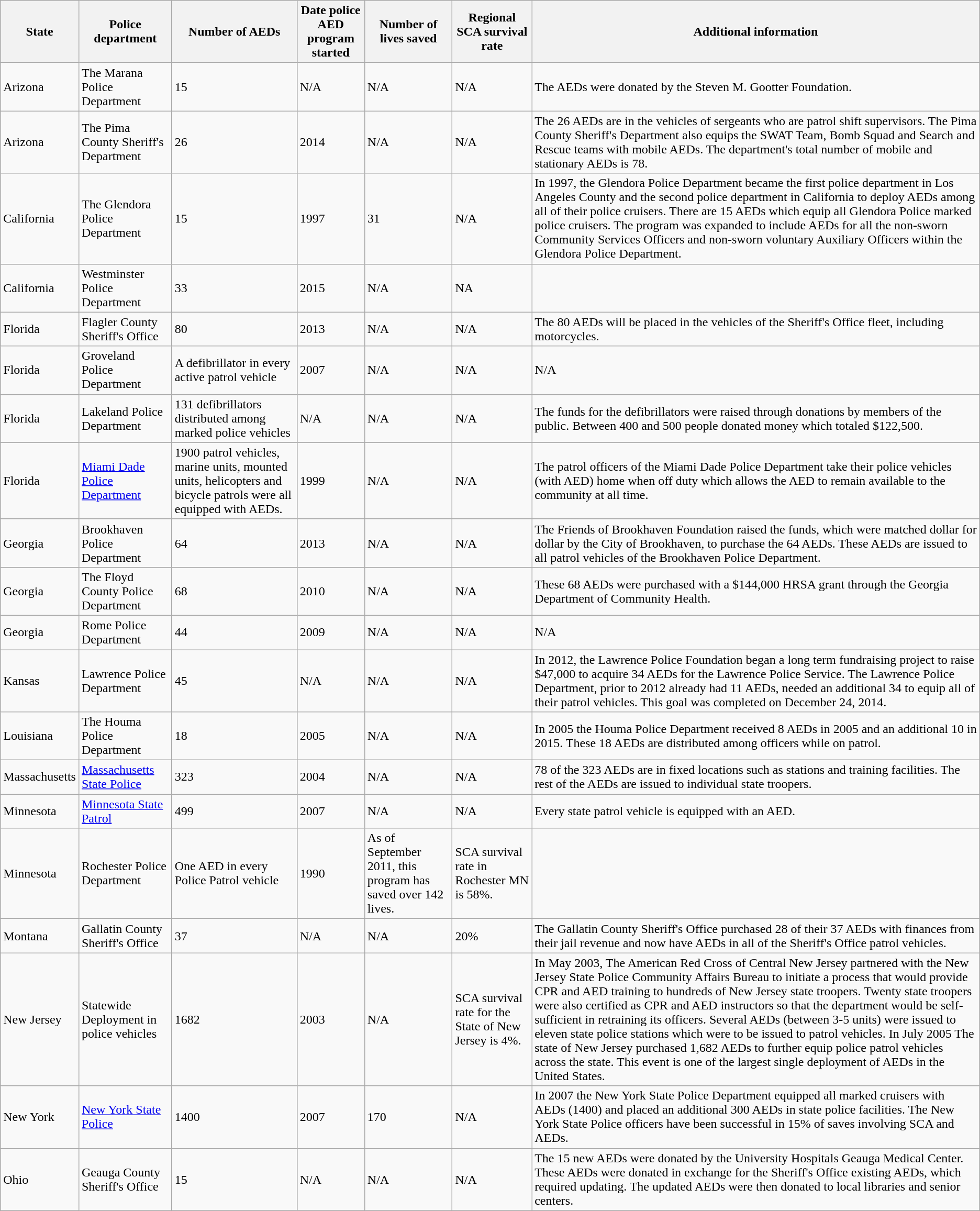<table class="wikitable sortable">
<tr>
<th>State</th>
<th>Police department</th>
<th>Number of AEDs</th>
<th>Date police AED program started</th>
<th>Number of lives saved</th>
<th>Regional SCA survival rate</th>
<th>Additional information</th>
</tr>
<tr>
<td>Arizona</td>
<td>The Marana Police Department</td>
<td>15</td>
<td>N/A</td>
<td>N/A</td>
<td>N/A</td>
<td>The AEDs were donated by the Steven M. Gootter Foundation.</td>
</tr>
<tr>
<td>Arizona</td>
<td>The Pima County Sheriff's Department</td>
<td>26</td>
<td>2014</td>
<td>N/A</td>
<td>N/A</td>
<td>The 26 AEDs are in the vehicles of sergeants who are patrol shift supervisors. The Pima County Sheriff's Department also equips the SWAT Team, Bomb Squad and Search and Rescue teams with mobile AEDs. The department's total number of mobile and stationary AEDs is 78.</td>
</tr>
<tr>
<td>California</td>
<td>The Glendora Police Department</td>
<td>15</td>
<td>1997</td>
<td>31</td>
<td>N/A</td>
<td>In 1997, the Glendora Police Department became the first police department in Los Angeles County and the second police department in California to deploy AEDs among all of their police cruisers. There are 15 AEDs which equip all Glendora Police marked police cruisers. The program was expanded to include AEDs for all the non-sworn Community Services Officers and non-sworn voluntary Auxiliary Officers within the Glendora Police Department.</td>
</tr>
<tr>
<td>California</td>
<td>Westminster Police Department</td>
<td>33</td>
<td>2015</td>
<td>N/A</td>
<td>NA</td>
<td></td>
</tr>
<tr>
<td>Florida</td>
<td>Flagler County Sheriff's Office</td>
<td>80</td>
<td>2013</td>
<td>N/A</td>
<td>N/A</td>
<td>The 80 AEDs will be placed in the vehicles of the Sheriff's Office fleet, including motorcycles.</td>
</tr>
<tr>
<td>Florida</td>
<td>Groveland Police Department</td>
<td>A defibrillator in every active patrol vehicle</td>
<td>2007</td>
<td>N/A</td>
<td>N/A</td>
<td>N/A</td>
</tr>
<tr>
<td>Florida</td>
<td>Lakeland Police Department</td>
<td>131 defibrillators distributed among marked police vehicles</td>
<td>N/A</td>
<td>N/A</td>
<td>N/A</td>
<td>The funds for the defibrillators were raised through donations by members of the public. Between 400 and 500 people donated money which totaled $122,500.</td>
</tr>
<tr>
<td>Florida</td>
<td><a href='#'>Miami Dade Police Department</a></td>
<td>1900 patrol vehicles, marine units, mounted units, helicopters and bicycle patrols were all equipped with AEDs.</td>
<td>1999</td>
<td>N/A</td>
<td>N/A</td>
<td>The patrol officers of the Miami Dade Police Department take their police vehicles (with AED) home when off duty which allows the AED to remain available to the community at all time.</td>
</tr>
<tr>
<td>Georgia</td>
<td>Brookhaven Police Department</td>
<td>64</td>
<td>2013</td>
<td>N/A</td>
<td>N/A</td>
<td>The Friends of Brookhaven Foundation raised the funds, which were matched dollar for dollar by the City of Brookhaven, to purchase the 64 AEDs. These AEDs are issued to all patrol vehicles of the Brookhaven Police Department.</td>
</tr>
<tr>
<td>Georgia</td>
<td>The Floyd County Police Department</td>
<td>68</td>
<td>2010</td>
<td>N/A</td>
<td>N/A</td>
<td>These 68 AEDs were purchased with a $144,000 HRSA grant through the Georgia Department of Community Health.</td>
</tr>
<tr>
<td>Georgia</td>
<td>Rome Police Department</td>
<td>44</td>
<td>2009</td>
<td>N/A</td>
<td>N/A</td>
<td>N/A</td>
</tr>
<tr>
<td>Kansas</td>
<td>Lawrence Police Department</td>
<td>45</td>
<td>N/A</td>
<td>N/A</td>
<td>N/A</td>
<td>In 2012, the Lawrence Police Foundation began a long term fundraising project to raise $47,000 to acquire 34 AEDs for the Lawrence Police Service. The Lawrence Police Department, prior to 2012 already had 11 AEDs, needed an additional 34 to equip all of their patrol vehicles. This goal was completed on December 24, 2014.</td>
</tr>
<tr>
<td>Louisiana</td>
<td>The Houma Police Department</td>
<td>18</td>
<td>2005</td>
<td>N/A</td>
<td>N/A</td>
<td>In 2005 the Houma Police Department received 8 AEDs in 2005 and an additional 10 in 2015. These 18 AEDs are distributed among officers while on patrol.</td>
</tr>
<tr>
<td>Massachusetts</td>
<td><a href='#'>Massachusetts State Police</a></td>
<td>323</td>
<td>2004</td>
<td>N/A</td>
<td>N/A</td>
<td>78 of the 323 AEDs are in fixed locations such as stations and training facilities. The rest of the AEDs are issued to individual state troopers.</td>
</tr>
<tr>
<td>Minnesota</td>
<td><a href='#'>Minnesota State Patrol</a></td>
<td>499</td>
<td>2007</td>
<td>N/A</td>
<td>N/A</td>
<td>Every state patrol vehicle is equipped with an AED.</td>
</tr>
<tr>
<td>Minnesota</td>
<td>Rochester Police Department</td>
<td>One AED in every Police Patrol vehicle</td>
<td>1990</td>
<td>As of September 2011, this program has saved over 142 lives.</td>
<td>SCA survival rate in Rochester MN is 58%.</td>
<td></td>
</tr>
<tr>
<td>Montana</td>
<td>Gallatin County Sheriff's Office</td>
<td>37</td>
<td>N/A</td>
<td>N/A</td>
<td>20%</td>
<td>The Gallatin County Sheriff's Office purchased 28 of their 37 AEDs with finances from their jail revenue and now have AEDs in all of the Sheriff's Office patrol vehicles.</td>
</tr>
<tr>
<td>New Jersey</td>
<td>Statewide Deployment in police vehicles</td>
<td>1682</td>
<td>2003</td>
<td>N/A</td>
<td>SCA survival rate for the State of New Jersey is 4%.</td>
<td>In May 2003, The American Red Cross of Central New Jersey partnered with the New Jersey State Police Community Affairs Bureau to initiate a process that would provide CPR and AED training to hundreds of New Jersey state troopers. Twenty state troopers were also certified as CPR and AED instructors so that the department would be self-sufficient in retraining its officers. Several AEDs (between 3-5 units) were issued to eleven state police stations which were to be issued to patrol vehicles. In July 2005 The state of New Jersey purchased 1,682 AEDs to further equip police patrol vehicles across the state. This event is one of the largest single deployment of AEDs in the United States.</td>
</tr>
<tr>
<td>New York</td>
<td><a href='#'>New York State Police</a></td>
<td>1400</td>
<td>2007</td>
<td>170</td>
<td>N/A</td>
<td>In 2007 the New York State Police Department equipped all marked cruisers with AEDs (1400) and placed an additional 300 AEDs in state police facilities. The New York State Police officers have been successful in 15% of saves involving SCA and AEDs.</td>
</tr>
<tr>
<td>Ohio</td>
<td>Geauga County Sheriff's Office</td>
<td>15</td>
<td>N/A</td>
<td>N/A</td>
<td>N/A</td>
<td>The 15 new AEDs were donated by the University Hospitals Geauga Medical Center. These AEDs were donated in exchange for the Sheriff's Office existing AEDs, which required updating. The updated AEDs were then donated to local libraries and senior centers.</td>
</tr>
</table>
